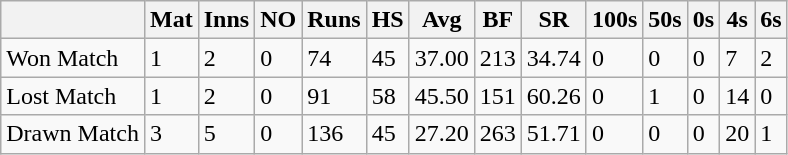<table class="wikitable">
<tr>
<th></th>
<th>Mat</th>
<th>Inns</th>
<th>NO</th>
<th>Runs</th>
<th>HS</th>
<th>Avg</th>
<th>BF</th>
<th>SR</th>
<th>100s</th>
<th>50s</th>
<th>0s</th>
<th>4s</th>
<th>6s</th>
</tr>
<tr>
<td>Won Match</td>
<td>1</td>
<td>2</td>
<td>0</td>
<td>74</td>
<td>45</td>
<td>37.00</td>
<td>213</td>
<td>34.74</td>
<td>0</td>
<td>0</td>
<td>0</td>
<td>7</td>
<td>2</td>
</tr>
<tr>
<td>Lost Match</td>
<td>1</td>
<td>2</td>
<td>0</td>
<td>91</td>
<td>58</td>
<td>45.50</td>
<td>151</td>
<td>60.26</td>
<td>0</td>
<td>1</td>
<td>0</td>
<td>14</td>
<td>0</td>
</tr>
<tr>
<td>Drawn Match</td>
<td>3</td>
<td>5</td>
<td>0</td>
<td>136</td>
<td>45</td>
<td>27.20</td>
<td>263</td>
<td>51.71</td>
<td>0</td>
<td>0</td>
<td>0</td>
<td>20</td>
<td>1</td>
</tr>
</table>
